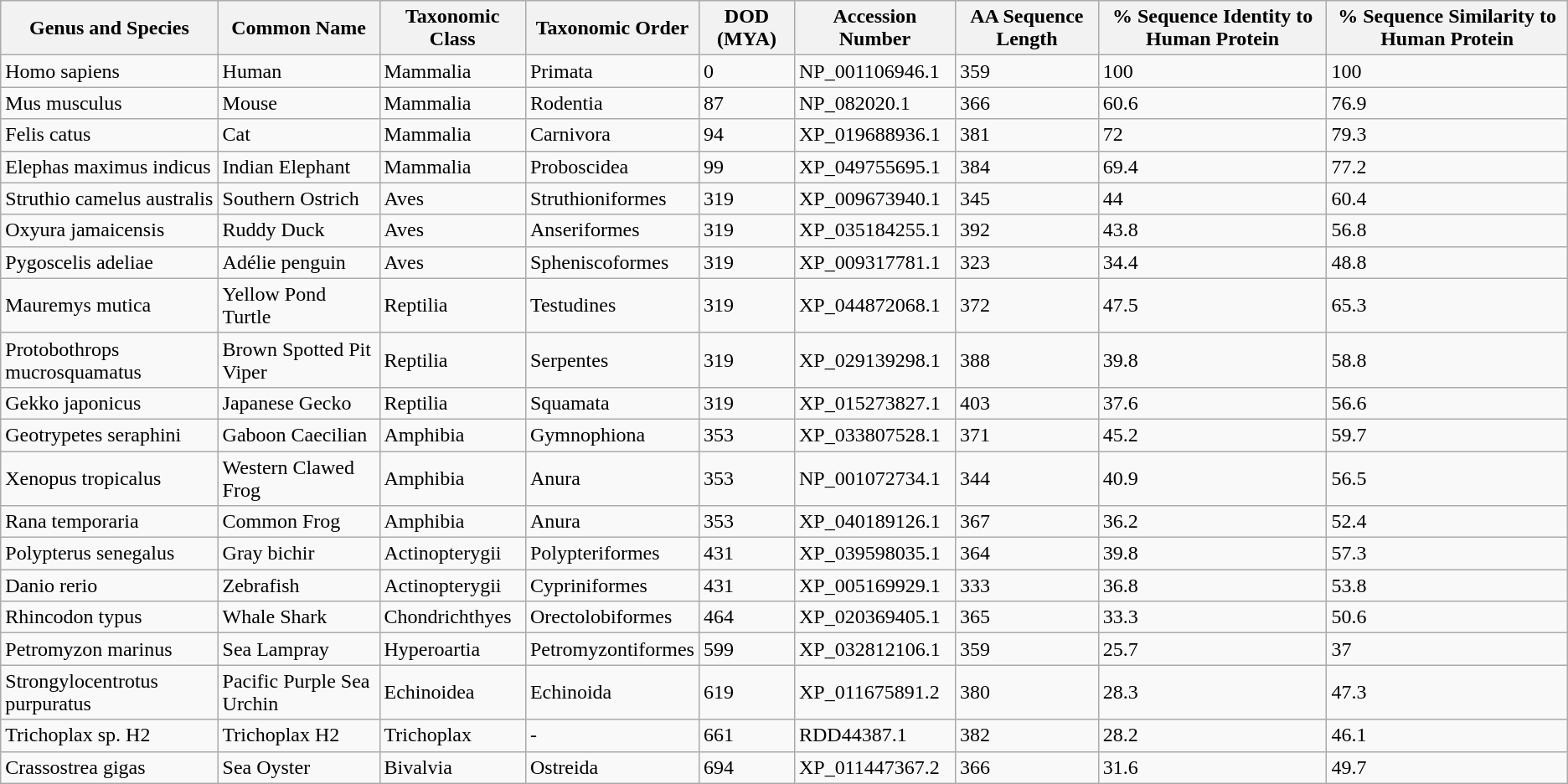<table class="wikitable">
<tr>
<th>Genus and Species</th>
<th>Common Name</th>
<th>Taxonomic Class</th>
<th>Taxonomic Order</th>
<th>DOD (MYA)</th>
<th>Accession Number</th>
<th>AA Sequence Length</th>
<th>% Sequence Identity to Human Protein</th>
<th>% Sequence Similarity to Human Protein</th>
</tr>
<tr>
<td>Homo sapiens</td>
<td>Human</td>
<td>Mammalia</td>
<td>Primata</td>
<td>0</td>
<td>NP_001106946.1</td>
<td>359</td>
<td>100</td>
<td>100</td>
</tr>
<tr>
<td>Mus musculus</td>
<td>Mouse</td>
<td>Mammalia</td>
<td>Rodentia</td>
<td>87</td>
<td>NP_082020.1</td>
<td>366</td>
<td>60.6</td>
<td>76.9</td>
</tr>
<tr>
<td>Felis catus</td>
<td>Cat</td>
<td>Mammalia</td>
<td>Carnivora</td>
<td>94</td>
<td>XP_019688936.1</td>
<td>381</td>
<td>72</td>
<td>79.3</td>
</tr>
<tr>
<td>Elephas maximus indicus</td>
<td>Indian Elephant</td>
<td>Mammalia</td>
<td>Proboscidea</td>
<td>99</td>
<td>XP_049755695.1</td>
<td>384</td>
<td>69.4</td>
<td>77.2</td>
</tr>
<tr>
<td>Struthio camelus australis</td>
<td>Southern Ostrich</td>
<td>Aves</td>
<td>Struthioniformes</td>
<td>319</td>
<td>XP_009673940.1</td>
<td>345</td>
<td>44</td>
<td>60.4</td>
</tr>
<tr>
<td>Oxyura jamaicensis</td>
<td>Ruddy Duck</td>
<td>Aves</td>
<td>Anseriformes</td>
<td>319</td>
<td>XP_035184255.1</td>
<td>392</td>
<td>43.8</td>
<td>56.8</td>
</tr>
<tr>
<td>Pygoscelis adeliae</td>
<td>Adélie penguin</td>
<td>Aves</td>
<td>Spheniscoformes</td>
<td>319</td>
<td>XP_009317781.1</td>
<td>323</td>
<td>34.4</td>
<td>48.8</td>
</tr>
<tr>
<td>Mauremys mutica</td>
<td>Yellow Pond Turtle</td>
<td>Reptilia</td>
<td>Testudines</td>
<td>319</td>
<td>XP_044872068.1</td>
<td>372</td>
<td>47.5</td>
<td>65.3</td>
</tr>
<tr>
<td>Protobothrops mucrosquamatus</td>
<td>Brown Spotted Pit Viper</td>
<td>Reptilia</td>
<td>Serpentes</td>
<td>319</td>
<td>XP_029139298.1</td>
<td>388</td>
<td>39.8</td>
<td>58.8</td>
</tr>
<tr>
<td>Gekko japonicus</td>
<td>Japanese Gecko</td>
<td>Reptilia</td>
<td>Squamata</td>
<td>319</td>
<td>XP_015273827.1</td>
<td>403</td>
<td>37.6</td>
<td>56.6</td>
</tr>
<tr>
<td>Geotrypetes seraphini</td>
<td>Gaboon Caecilian</td>
<td>Amphibia</td>
<td>Gymnophiona</td>
<td>353</td>
<td>XP_033807528.1</td>
<td>371</td>
<td>45.2</td>
<td>59.7</td>
</tr>
<tr>
<td>Xenopus tropicalus</td>
<td>Western Clawed Frog</td>
<td>Amphibia</td>
<td>Anura</td>
<td>353</td>
<td>NP_001072734.1</td>
<td>344</td>
<td>40.9</td>
<td>56.5</td>
</tr>
<tr>
<td>Rana temporaria</td>
<td>Common Frog</td>
<td>Amphibia</td>
<td>Anura</td>
<td>353</td>
<td>XP_040189126.1</td>
<td>367</td>
<td>36.2</td>
<td>52.4</td>
</tr>
<tr>
<td>Polypterus senegalus</td>
<td>Gray bichir</td>
<td>Actinopterygii</td>
<td>Polypteriformes</td>
<td>431</td>
<td>XP_039598035.1</td>
<td>364</td>
<td>39.8</td>
<td>57.3</td>
</tr>
<tr>
<td>Danio rerio</td>
<td>Zebrafish</td>
<td>Actinopterygii</td>
<td>Cypriniformes</td>
<td>431</td>
<td>XP_005169929.1</td>
<td>333</td>
<td>36.8</td>
<td>53.8</td>
</tr>
<tr>
<td>Rhincodon typus</td>
<td>Whale Shark</td>
<td>Chondrichthyes</td>
<td>Orectolobiformes</td>
<td>464</td>
<td>XP_020369405.1</td>
<td>365</td>
<td>33.3</td>
<td>50.6</td>
</tr>
<tr>
<td>Petromyzon marinus</td>
<td>Sea Lampray</td>
<td>Hyperoartia</td>
<td>Petromyzontiformes</td>
<td>599</td>
<td>XP_032812106.1</td>
<td>359</td>
<td>25.7</td>
<td>37</td>
</tr>
<tr>
<td>Strongylocentrotus purpuratus</td>
<td>Pacific Purple Sea Urchin</td>
<td>Echinoidea</td>
<td>Echinoida</td>
<td>619</td>
<td>XP_011675891.2</td>
<td>380</td>
<td>28.3</td>
<td>47.3</td>
</tr>
<tr>
<td>Trichoplax sp. H2</td>
<td>Trichoplax H2</td>
<td>Trichoplax</td>
<td>-</td>
<td>661</td>
<td>RDD44387.1</td>
<td>382</td>
<td>28.2</td>
<td>46.1</td>
</tr>
<tr>
<td>Crassostrea gigas</td>
<td>Sea Oyster</td>
<td>Bivalvia</td>
<td>Ostreida</td>
<td>694</td>
<td>XP_011447367.2</td>
<td>366</td>
<td>31.6</td>
<td>49.7</td>
</tr>
</table>
